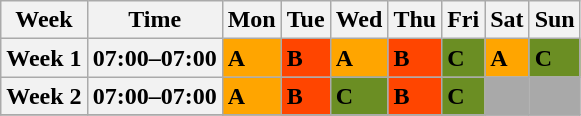<table class="wikitable">
<tr>
<th>Week</th>
<th>Time</th>
<th>Mon</th>
<th>Tue</th>
<th>Wed</th>
<th>Thu</th>
<th>Fri</th>
<th>Sat</th>
<th>Sun</th>
</tr>
<tr>
<th>Week 1</th>
<th>07:00–07:00</th>
<td style="background: orange;"><strong>A</strong></td>
<td style="background: orangered;"><strong>B</strong></td>
<td style="background: orange;"><strong>A</strong></td>
<td style="background: orangered;"><strong>B</strong></td>
<td style="background: olivedrab;"><strong>C</strong></td>
<td style="background: orange;"><strong>A</strong></td>
<td style="background: olivedrab;"><strong>C</strong></td>
</tr>
<tr>
<th>Week 2</th>
<th>07:00–07:00</th>
<td style="background: orange;"><strong>A</strong></td>
<td style="background: orangered;"><strong>B</strong></td>
<td style="background: olivedrab;"><strong>C</strong></td>
<td style="background: orangered;"><strong>B</strong></td>
<td style="background: olivedrab;"><strong>C</strong></td>
<td style="background: darkgrey;"></td>
<td style="background: darkgrey;"></td>
</tr>
<tr>
</tr>
</table>
